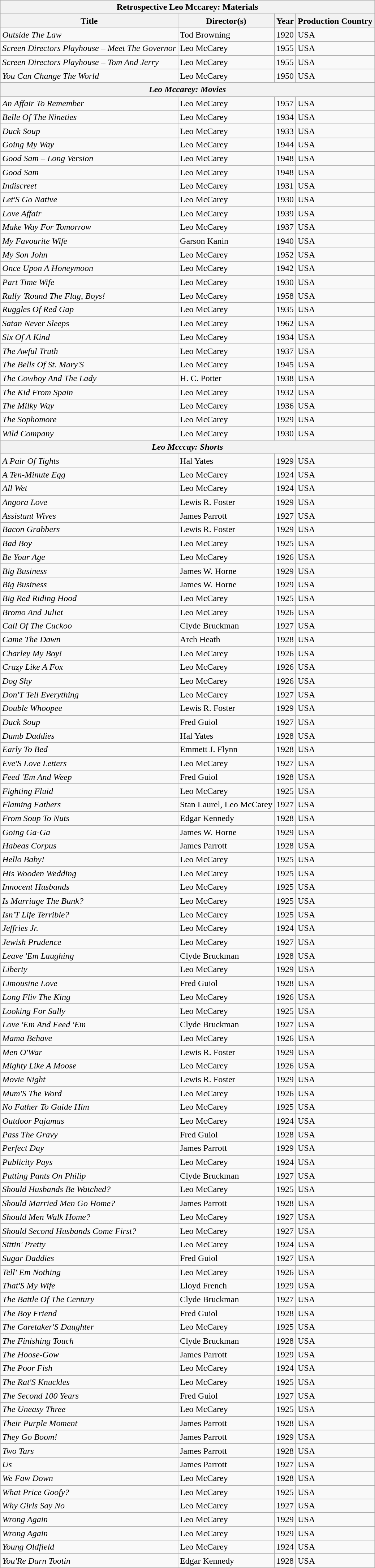<table class="wikitable">
<tr>
<th colspan="4">Retrospective Leo Mccarey: Materials</th>
</tr>
<tr>
<th>Title</th>
<th>Director(s)</th>
<th>Year</th>
<th>Production Country</th>
</tr>
<tr>
<td><em>Outside The Law</em></td>
<td>Tod Browning</td>
<td>1920</td>
<td>USA</td>
</tr>
<tr>
<td><em>Screen Directors Playhouse – Meet The Governor</em></td>
<td>Leo McCarey</td>
<td>1955</td>
<td>USA</td>
</tr>
<tr>
<td><em>Screen Directors Playhouse – Tom And Jerry</em></td>
<td>Leo McCarey</td>
<td>1955</td>
<td>USA</td>
</tr>
<tr>
<td><em>You Can Change The World</em></td>
<td>Leo McCarey</td>
<td>1950</td>
<td>USA</td>
</tr>
<tr>
<th colspan="4"><em>Leo Mccarey: Movies</em></th>
</tr>
<tr>
<td><em>An Affair To Remember</em></td>
<td>Leo McCarey</td>
<td>1957</td>
<td>USA</td>
</tr>
<tr>
<td><em>Belle Of The Nineties</em></td>
<td>Leo McCarey</td>
<td>1934</td>
<td>USA</td>
</tr>
<tr>
<td><em>Duck Soup</em></td>
<td>Leo McCarey</td>
<td>1933</td>
<td>USA</td>
</tr>
<tr>
<td><em>Going My Way</em></td>
<td>Leo McCarey</td>
<td>1944</td>
<td>USA</td>
</tr>
<tr>
<td><em>Good Sam – Long Version</em></td>
<td>Leo McCarey</td>
<td>1948</td>
<td>USA</td>
</tr>
<tr>
<td><em>Good Sam</em></td>
<td>Leo McCarey</td>
<td>1948</td>
<td>USA</td>
</tr>
<tr>
<td><em>Indiscreet</em></td>
<td>Leo McCarey</td>
<td>1931</td>
<td>USA</td>
</tr>
<tr>
<td><em>Let'S Go Native</em></td>
<td>Leo McCarey</td>
<td>1930</td>
<td>USA</td>
</tr>
<tr>
<td><em>Love Affair</em></td>
<td>Leo McCarey</td>
<td>1939</td>
<td>USA</td>
</tr>
<tr>
<td><em>Make Way For Tomorrow</em></td>
<td>Leo McCarey</td>
<td>1937</td>
<td>USA</td>
</tr>
<tr>
<td><em>My Favourite Wife</em></td>
<td>Garson Kanin</td>
<td>1940</td>
<td>USA</td>
</tr>
<tr>
<td><em>My Son John</em></td>
<td>Leo McCarey</td>
<td>1952</td>
<td>USA</td>
</tr>
<tr>
<td><em>Once Upon A Honeymoon</em></td>
<td>Leo McCarey</td>
<td>1942</td>
<td>USA</td>
</tr>
<tr>
<td><em>Part Time Wife</em></td>
<td>Leo McCarey</td>
<td>1930</td>
<td>USA</td>
</tr>
<tr>
<td><em>Rally 'Round The Flag, Boys!</em></td>
<td>Leo McCarey</td>
<td>1958</td>
<td>USA</td>
</tr>
<tr>
<td><em>Ruggles Of Red Gap</em></td>
<td>Leo McCarey</td>
<td>1935</td>
<td>USA</td>
</tr>
<tr>
<td><em>Satan Never Sleeps</em></td>
<td>Leo McCarey</td>
<td>1962</td>
<td>USA</td>
</tr>
<tr>
<td><em>Six Of A Kind</em></td>
<td>Leo McCarey</td>
<td>1934</td>
<td>USA</td>
</tr>
<tr>
<td><em>The Awful Truth</em></td>
<td>Leo McCarey</td>
<td>1937</td>
<td>USA</td>
</tr>
<tr>
<td><em>The Bells Of St. Mary'S</em></td>
<td>Leo McCarey</td>
<td>1945</td>
<td>USA</td>
</tr>
<tr>
<td><em>The Cowboy And The Lady</em></td>
<td>H. C. Potter</td>
<td>1938</td>
<td>USA</td>
</tr>
<tr>
<td><em>The Kid From Spain</em></td>
<td>Leo McCarey</td>
<td>1932</td>
<td>USA</td>
</tr>
<tr>
<td><em>The Milky Way</em></td>
<td>Leo McCarey</td>
<td>1936</td>
<td>USA</td>
</tr>
<tr>
<td><em>The Sophomore</em></td>
<td>Leo McCarey</td>
<td>1929</td>
<td>USA</td>
</tr>
<tr>
<td><em>Wild Company</em></td>
<td>Leo McCarey</td>
<td>1930</td>
<td>USA</td>
</tr>
<tr>
<th colspan="4"><em>Leo Mcccay: Shorts</em></th>
</tr>
<tr>
<td><em>A Pair Of Tights</em></td>
<td>Hal Yates</td>
<td>1929</td>
<td>USA</td>
</tr>
<tr>
<td><em>A Ten-Minute Egg</em></td>
<td>Leo McCarey</td>
<td>1924</td>
<td>USA</td>
</tr>
<tr>
<td><em>All Wet</em></td>
<td>Leo McCarey</td>
<td>1924</td>
<td>USA</td>
</tr>
<tr>
<td><em>Angora Love</em></td>
<td>Lewis R. Foster</td>
<td>1929</td>
<td>USA</td>
</tr>
<tr>
<td><em>Assistant Wives</em></td>
<td>James Parrott</td>
<td>1927</td>
<td>USA</td>
</tr>
<tr>
<td><em>Bacon Grabbers</em></td>
<td>Lewis R. Foster</td>
<td>1929</td>
<td>USA</td>
</tr>
<tr>
<td><em>Bad Boy</em></td>
<td>Leo McCarey</td>
<td>1925</td>
<td>USA</td>
</tr>
<tr>
<td><em>Be Your Age</em></td>
<td>Leo McCarey</td>
<td>1926</td>
<td>USA</td>
</tr>
<tr>
<td><em>Big Business</em></td>
<td>James W. Horne</td>
<td>1929</td>
<td>USA</td>
</tr>
<tr>
<td><em>Big Business</em></td>
<td>James W. Horne</td>
<td>1929</td>
<td>USA</td>
</tr>
<tr>
<td><em>Big Red Riding Hood</em></td>
<td>Leo McCarey</td>
<td>1925</td>
<td>USA</td>
</tr>
<tr>
<td><em>Bromo And Juliet</em></td>
<td>Leo McCarey</td>
<td>1926</td>
<td>USA</td>
</tr>
<tr>
<td><em>Call Of The Cuckoo</em></td>
<td>Clyde Bruckman</td>
<td>1927</td>
<td>USA</td>
</tr>
<tr>
<td><em>Came The Dawn</em></td>
<td>Arch Heath</td>
<td>1928</td>
<td>USA</td>
</tr>
<tr>
<td><em>Charley My Boy!</em></td>
<td>Leo McCarey</td>
<td>1926</td>
<td>USA</td>
</tr>
<tr>
<td><em>Crazy Like A Fox</em></td>
<td>Leo McCarey</td>
<td>1926</td>
<td>USA</td>
</tr>
<tr>
<td><em>Dog Shy</em></td>
<td>Leo McCarey</td>
<td>1926</td>
<td>USA</td>
</tr>
<tr>
<td><em>Don'T Tell Everything</em></td>
<td>Leo McCarey</td>
<td>1927</td>
<td>USA</td>
</tr>
<tr>
<td><em>Double Whoopee</em></td>
<td>Lewis R. Foster</td>
<td>1929</td>
<td>USA</td>
</tr>
<tr>
<td><em>Duck Soup</em></td>
<td>Fred Guiol</td>
<td>1927</td>
<td>USA</td>
</tr>
<tr>
<td><em>Dumb Daddies</em></td>
<td>Hal Yates</td>
<td>1928</td>
<td>USA</td>
</tr>
<tr>
<td><em>Early To Bed</em></td>
<td>Emmett J. Flynn</td>
<td>1928</td>
<td>USA</td>
</tr>
<tr>
<td><em>Eve'S Love Letters</em></td>
<td>Leo McCarey</td>
<td>1927</td>
<td>USA</td>
</tr>
<tr>
<td><em>Feed 'Em And Weep</em></td>
<td>Fred Guiol</td>
<td>1928</td>
<td>USA</td>
</tr>
<tr>
<td><em>Fighting Fluid</em></td>
<td>Leo McCarey</td>
<td>1925</td>
<td>USA</td>
</tr>
<tr>
<td><em>Flaming Fathers</em></td>
<td>Stan Laurel, Leo McCarey</td>
<td>1927</td>
<td>USA</td>
</tr>
<tr>
<td><em>From Soup To Nuts</em></td>
<td>Edgar Kennedy</td>
<td>1928</td>
<td>USA</td>
</tr>
<tr>
<td><em>Going Ga-Ga</em></td>
<td>James W. Horne</td>
<td>1929</td>
<td>USA</td>
</tr>
<tr>
<td><em>Habeas Corpus</em></td>
<td>James Parrott</td>
<td>1928</td>
<td>USA</td>
</tr>
<tr>
<td><em>Hello Baby!</em></td>
<td>Leo McCarey</td>
<td>1925</td>
<td>USA</td>
</tr>
<tr>
<td><em>His Wooden Wedding</em></td>
<td>Leo McCarey</td>
<td>1925</td>
<td>USA</td>
</tr>
<tr>
<td><em>Innocent Husbands</em></td>
<td>Leo McCarey</td>
<td>1925</td>
<td>USA</td>
</tr>
<tr>
<td><em>Is Marriage The Bunk?</em></td>
<td>Leo McCarey</td>
<td>1925</td>
<td>USA</td>
</tr>
<tr>
<td><em>Isn'T Life Terrible?</em></td>
<td>Leo McCarey</td>
<td>1925</td>
<td>USA</td>
</tr>
<tr>
<td><em>Jeffries Jr.</em></td>
<td>Leo McCarey</td>
<td>1924</td>
<td>USA</td>
</tr>
<tr>
<td><em>Jewish Prudence</em></td>
<td>Leo McCarey</td>
<td>1927</td>
<td>USA</td>
</tr>
<tr>
<td><em>Leave 'Em Laughing</em></td>
<td>Clyde Bruckman</td>
<td>1928</td>
<td>USA</td>
</tr>
<tr>
<td><em>Liberty</em></td>
<td>Leo McCarey</td>
<td>1929</td>
<td>USA</td>
</tr>
<tr>
<td><em>Limousine Love</em></td>
<td>Fred Guiol</td>
<td>1928</td>
<td>USA</td>
</tr>
<tr>
<td><em>Long Fliv The King</em></td>
<td>Leo McCarey</td>
<td>1926</td>
<td>USA</td>
</tr>
<tr>
<td><em>Looking For Sally</em></td>
<td>Leo McCarey</td>
<td>1925</td>
<td>USA</td>
</tr>
<tr>
<td><em>Love 'Em And Feed 'Em</em></td>
<td>Clyde Bruckman</td>
<td>1927</td>
<td>USA</td>
</tr>
<tr>
<td><em>Mama Behave</em></td>
<td>Leo McCarey</td>
<td>1926</td>
<td>USA</td>
</tr>
<tr>
<td><em>Men O'War</em></td>
<td>Lewis R. Foster</td>
<td>1929</td>
<td>USA</td>
</tr>
<tr>
<td><em>Mighty Like A Moose</em></td>
<td>Leo McCarey</td>
<td>1926</td>
<td>USA</td>
</tr>
<tr>
<td><em>Movie Night</em></td>
<td>Lewis R. Foster</td>
<td>1929</td>
<td>USA</td>
</tr>
<tr>
<td><em>Mum'S The Word</em></td>
<td>Leo McCarey</td>
<td>1926</td>
<td>USA</td>
</tr>
<tr>
<td><em>No Father To Guide Him</em></td>
<td>Leo McCarey</td>
<td>1925</td>
<td>USA</td>
</tr>
<tr>
<td><em>Outdoor Pajamas</em></td>
<td>Leo McCarey</td>
<td>1924</td>
<td>USA</td>
</tr>
<tr>
<td><em>Pass The Gravy</em></td>
<td>Fred Guiol</td>
<td>1928</td>
<td>USA</td>
</tr>
<tr>
<td><em>Perfect Day</em></td>
<td>James Parrott</td>
<td>1929</td>
<td>USA</td>
</tr>
<tr>
<td><em>Publicity Pays</em></td>
<td>Leo McCarey</td>
<td>1924</td>
<td>USA</td>
</tr>
<tr>
<td><em>Putting Pants On Philip</em></td>
<td>Clyde Bruckman</td>
<td>1927</td>
<td>USA</td>
</tr>
<tr>
<td><em>Should Husbands Be Watched?</em></td>
<td>Leo McCarey</td>
<td>1925</td>
<td>USA</td>
</tr>
<tr>
<td><em>Should Married Men Go Home?</em></td>
<td>James Parrott</td>
<td>1928</td>
<td>USA</td>
</tr>
<tr>
<td><em>Should Men Walk Home?</em></td>
<td>Leo McCarey</td>
<td>1927</td>
<td>USA</td>
</tr>
<tr>
<td><em>Should Second Husbands Come First?</em></td>
<td>Leo McCarey</td>
<td>1927</td>
<td>USA</td>
</tr>
<tr>
<td><em>Sittin' Pretty</em></td>
<td>Leo McCarey</td>
<td>1924</td>
<td>USA</td>
</tr>
<tr>
<td><em>Sugar Daddies</em></td>
<td>Fred Guiol</td>
<td>1927</td>
<td>USA</td>
</tr>
<tr>
<td><em>Tell' Em Nothing</em></td>
<td>Leo McCarey</td>
<td>1926</td>
<td>USA</td>
</tr>
<tr>
<td><em>That'S My Wife</em></td>
<td>Lloyd French</td>
<td>1929</td>
<td>USA</td>
</tr>
<tr>
<td><em>The Battle Of The Century</em></td>
<td>Clyde Bruckman</td>
<td>1927</td>
<td>USA</td>
</tr>
<tr>
<td><em>The Boy Friend</em></td>
<td>Fred Guiol</td>
<td>1928</td>
<td>USA</td>
</tr>
<tr>
<td><em>The Caretaker'S Daughter</em></td>
<td>Leo McCarey</td>
<td>1925</td>
<td>USA</td>
</tr>
<tr>
<td><em>The Finishing Touch</em></td>
<td>Clyde Bruckman</td>
<td>1928</td>
<td>USA</td>
</tr>
<tr>
<td><em>The Hoose-Gow</em></td>
<td>James Parrott</td>
<td>1929</td>
<td>USA</td>
</tr>
<tr>
<td><em>The Poor Fish</em></td>
<td>Leo McCarey</td>
<td>1924</td>
<td>USA</td>
</tr>
<tr>
<td><em>The Rat'S Knuckles</em></td>
<td>Leo McCarey</td>
<td>1925</td>
<td>USA</td>
</tr>
<tr>
<td><em>The Second 100 Years</em></td>
<td>Fred Guiol</td>
<td>1927</td>
<td>USA</td>
</tr>
<tr>
<td><em>The Uneasy Three</em></td>
<td>Leo McCarey</td>
<td>1925</td>
<td>USA</td>
</tr>
<tr>
<td><em>Their Purple Moment</em></td>
<td>James Parrott</td>
<td>1928</td>
<td>USA</td>
</tr>
<tr>
<td><em>They Go Boom!</em></td>
<td>James Parrott</td>
<td>1929</td>
<td>USA</td>
</tr>
<tr>
<td><em>Two Tars</em></td>
<td>James Parrott</td>
<td>1928</td>
<td>USA</td>
</tr>
<tr>
<td><em>Us</em></td>
<td>James Parrott</td>
<td>1927</td>
<td>USA</td>
</tr>
<tr>
<td><em>We Faw Down</em></td>
<td>Leo McCarey</td>
<td>1928</td>
<td>USA</td>
</tr>
<tr>
<td><em>What Price Goofy?</em></td>
<td>Leo McCarey</td>
<td>1925</td>
<td>USA</td>
</tr>
<tr>
<td><em>Why Girls Say No</em></td>
<td>Leo McCarey</td>
<td>1927</td>
<td>USA</td>
</tr>
<tr>
<td><em>Wrong Again</em></td>
<td>Leo McCarey</td>
<td>1929</td>
<td>USA</td>
</tr>
<tr>
<td><em>Wrong Again</em></td>
<td>Leo McCarey</td>
<td>1929</td>
<td>USA</td>
</tr>
<tr>
<td><em>Young Oldfield</em></td>
<td>Leo McCarey</td>
<td>1924</td>
<td>USA</td>
</tr>
<tr>
<td><em>You'Re Darn Tootin<strong></td>
<td>Edgar Kennedy</td>
<td>1928</td>
<td>USA</td>
</tr>
</table>
